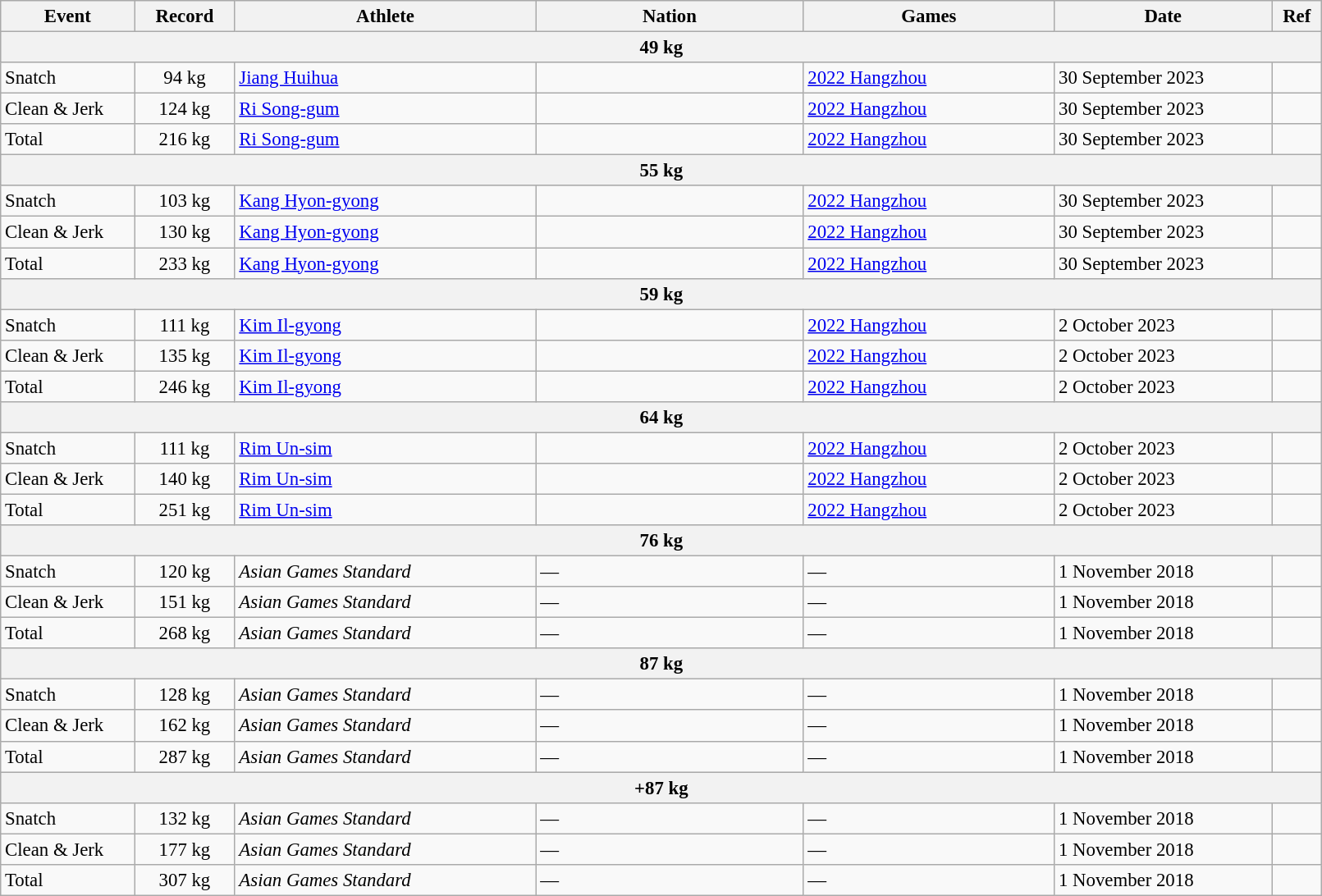<table class="wikitable" style="font-size:95%; width: 85%;">
<tr>
<th width=8%>Event</th>
<th width=6%>Record</th>
<th width=18%>Athlete</th>
<th width=16%>Nation</th>
<th width=15%>Games</th>
<th width=13%>Date</th>
<th width=3%>Ref</th>
</tr>
<tr bgcolor="#DDDDDD">
<th colspan=7>49 kg</th>
</tr>
<tr>
<td>Snatch</td>
<td align=center>94 kg</td>
<td><a href='#'>Jiang Huihua</a></td>
<td></td>
<td><a href='#'>2022 Hangzhou</a></td>
<td>30 September 2023</td>
<td></td>
</tr>
<tr>
<td>Clean & Jerk</td>
<td align=center>124 kg</td>
<td><a href='#'>Ri Song-gum</a></td>
<td></td>
<td><a href='#'>2022 Hangzhou</a></td>
<td>30 September 2023</td>
<td></td>
</tr>
<tr>
<td>Total</td>
<td align=center>216 kg</td>
<td><a href='#'>Ri Song-gum</a></td>
<td></td>
<td><a href='#'>2022 Hangzhou</a></td>
<td>30 September 2023</td>
<td></td>
</tr>
<tr bgcolor="#DDDDDD">
<th colspan=7>55 kg</th>
</tr>
<tr>
<td>Snatch</td>
<td align=center>103 kg</td>
<td><a href='#'>Kang Hyon-gyong</a></td>
<td></td>
<td><a href='#'>2022 Hangzhou</a></td>
<td>30 September 2023</td>
<td></td>
</tr>
<tr>
<td>Clean & Jerk</td>
<td align=center>130 kg</td>
<td><a href='#'>Kang Hyon-gyong</a></td>
<td></td>
<td><a href='#'>2022 Hangzhou</a></td>
<td>30 September 2023</td>
<td></td>
</tr>
<tr>
<td>Total</td>
<td align=center>233 kg</td>
<td><a href='#'>Kang Hyon-gyong</a></td>
<td></td>
<td><a href='#'>2022 Hangzhou</a></td>
<td>30 September 2023</td>
<td></td>
</tr>
<tr bgcolor="#DDDDDD">
<th colspan=7>59 kg</th>
</tr>
<tr>
<td>Snatch</td>
<td align=center>111 kg</td>
<td><a href='#'>Kim Il-gyong</a></td>
<td></td>
<td><a href='#'>2022 Hangzhou</a></td>
<td>2 October 2023</td>
<td></td>
</tr>
<tr>
<td>Clean & Jerk</td>
<td align=center>135 kg</td>
<td><a href='#'>Kim Il-gyong</a></td>
<td></td>
<td><a href='#'>2022 Hangzhou</a></td>
<td>2 October 2023</td>
<td></td>
</tr>
<tr>
<td>Total</td>
<td align=center>246 kg</td>
<td><a href='#'>Kim Il-gyong</a></td>
<td></td>
<td><a href='#'>2022 Hangzhou</a></td>
<td>2 October 2023</td>
<td></td>
</tr>
<tr bgcolor="#DDDDDD">
<th colspan=7>64 kg</th>
</tr>
<tr>
<td>Snatch</td>
<td align=center>111 kg</td>
<td><a href='#'>Rim Un-sim</a></td>
<td></td>
<td><a href='#'>2022 Hangzhou</a></td>
<td>2 October 2023</td>
<td></td>
</tr>
<tr>
<td>Clean & Jerk</td>
<td align=center>140 kg</td>
<td><a href='#'>Rim Un-sim</a></td>
<td></td>
<td><a href='#'>2022 Hangzhou</a></td>
<td>2 October 2023</td>
<td></td>
</tr>
<tr>
<td>Total</td>
<td align=center>251 kg</td>
<td><a href='#'>Rim Un-sim</a></td>
<td></td>
<td><a href='#'>2022 Hangzhou</a></td>
<td>2 October 2023</td>
<td></td>
</tr>
<tr bgcolor="#DDDDDD">
<th colspan=7>76 kg</th>
</tr>
<tr>
<td>Snatch</td>
<td align=center>120 kg</td>
<td><em>Asian Games Standard</em></td>
<td>—</td>
<td>—</td>
<td>1 November 2018</td>
<td></td>
</tr>
<tr>
<td>Clean & Jerk</td>
<td align=center>151 kg</td>
<td><em>Asian Games Standard</em></td>
<td>—</td>
<td>—</td>
<td>1 November 2018</td>
<td></td>
</tr>
<tr>
<td>Total</td>
<td align=center>268 kg</td>
<td><em>Asian Games Standard</em></td>
<td>—</td>
<td>—</td>
<td>1 November 2018</td>
<td></td>
</tr>
<tr bgcolor="#DDDDDD">
<th colspan=7>87 kg</th>
</tr>
<tr>
<td>Snatch</td>
<td align=center>128 kg</td>
<td><em>Asian Games Standard</em></td>
<td>—</td>
<td>—</td>
<td>1 November 2018</td>
<td></td>
</tr>
<tr>
<td>Clean & Jerk</td>
<td align=center>162 kg</td>
<td><em>Asian Games Standard</em></td>
<td>—</td>
<td>—</td>
<td>1 November 2018</td>
<td></td>
</tr>
<tr>
<td>Total</td>
<td align=center>287 kg</td>
<td><em>Asian Games Standard</em></td>
<td>—</td>
<td>—</td>
<td>1 November 2018</td>
<td></td>
</tr>
<tr bgcolor="#DDDDDD">
<th colspan=7>+87 kg</th>
</tr>
<tr>
<td>Snatch</td>
<td align=center>132 kg</td>
<td><em>Asian Games Standard</em></td>
<td>—</td>
<td>—</td>
<td>1 November 2018</td>
<td></td>
</tr>
<tr>
<td>Clean & Jerk</td>
<td align=center>177 kg</td>
<td><em>Asian Games Standard</em></td>
<td>—</td>
<td>—</td>
<td>1 November 2018</td>
<td></td>
</tr>
<tr>
<td>Total</td>
<td align=center>307 kg</td>
<td><em>Asian Games Standard</em></td>
<td>—</td>
<td>—</td>
<td>1 November 2018</td>
<td></td>
</tr>
</table>
